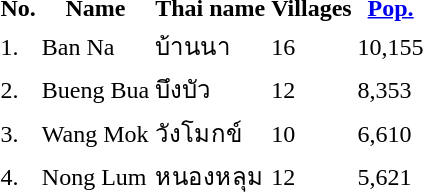<table>
<tr>
<th>No.</th>
<th>Name</th>
<th>Thai name</th>
<th>Villages</th>
<th><a href='#'>Pop.</a></th>
</tr>
<tr>
<td>1.</td>
<td>Ban Na</td>
<td>บ้านนา</td>
<td>16</td>
<td>10,155</td>
<td></td>
</tr>
<tr>
<td>2.</td>
<td>Bueng Bua</td>
<td>บึงบัว</td>
<td>12</td>
<td>8,353</td>
<td></td>
</tr>
<tr>
<td>3.</td>
<td>Wang Mok</td>
<td>วังโมกข์</td>
<td>10</td>
<td>6,610</td>
<td></td>
</tr>
<tr>
<td>4.</td>
<td>Nong Lum</td>
<td>หนองหลุม</td>
<td>12</td>
<td>5,621</td>
<td></td>
</tr>
</table>
